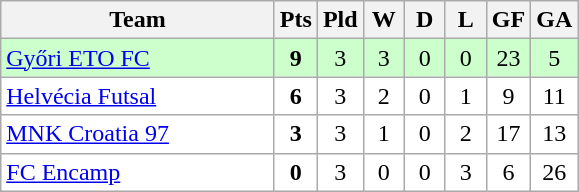<table class="wikitable" style="text-align: center;">
<tr>
<th width="175">Team</th>
<th width="20">Pts</th>
<th width="20">Pld</th>
<th width="20">W</th>
<th width="20">D</th>
<th width="20">L</th>
<th width="20">GF</th>
<th width="20">GA</th>
</tr>
<tr bgcolor="#ccffcc">
<td align="left"> <a href='#'>Győri ETO FC</a></td>
<td><strong>9</strong></td>
<td>3</td>
<td>3</td>
<td>0</td>
<td>0</td>
<td>23</td>
<td>5</td>
</tr>
<tr bgcolor=ffffff>
<td align="left"> <a href='#'>Helvécia Futsal</a></td>
<td><strong>6</strong></td>
<td>3</td>
<td>2</td>
<td>0</td>
<td>1</td>
<td>9</td>
<td>11</td>
</tr>
<tr bgcolor=ffffff>
<td align="left"> <a href='#'>MNK Croatia 97</a></td>
<td><strong>3</strong></td>
<td>3</td>
<td>1</td>
<td>0</td>
<td>2</td>
<td>17</td>
<td>13</td>
</tr>
<tr bgcolor=ffffff>
<td align="left"> <a href='#'>FC Encamp</a></td>
<td><strong>0</strong></td>
<td>3</td>
<td>0</td>
<td>0</td>
<td>3</td>
<td>6</td>
<td>26</td>
</tr>
</table>
